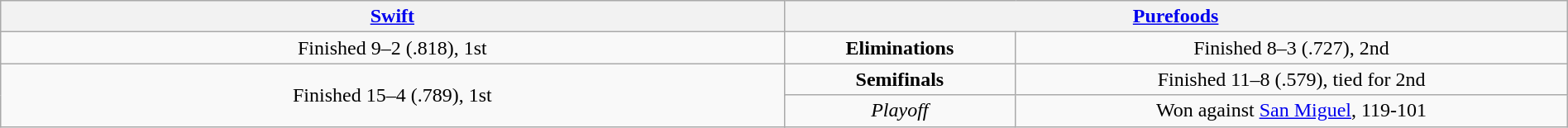<table class="wikitable" style="width:100%;">
<tr align=center>
<th colspan="2" style="width:45%;"><a href='#'>Swift</a></th>
<th colspan="2" style="width:45%;"><a href='#'>Purefoods</a></th>
</tr>
<tr align=center>
<td>Finished 9–2 (.818), 1st</td>
<td colspan=2><strong>Eliminations</strong></td>
<td>Finished 8–3 (.727), 2nd</td>
</tr>
<tr align=center>
<td rowspan=2>Finished 15–4 (.789), 1st</td>
<td colspan=2><strong>Semifinals</strong></td>
<td>Finished 11–8 (.579), tied for 2nd</td>
</tr>
<tr align=center>
<td colspan=2><em>Playoff</em></td>
<td>Won against <a href='#'>San Miguel</a>, 119-101</td>
</tr>
</table>
